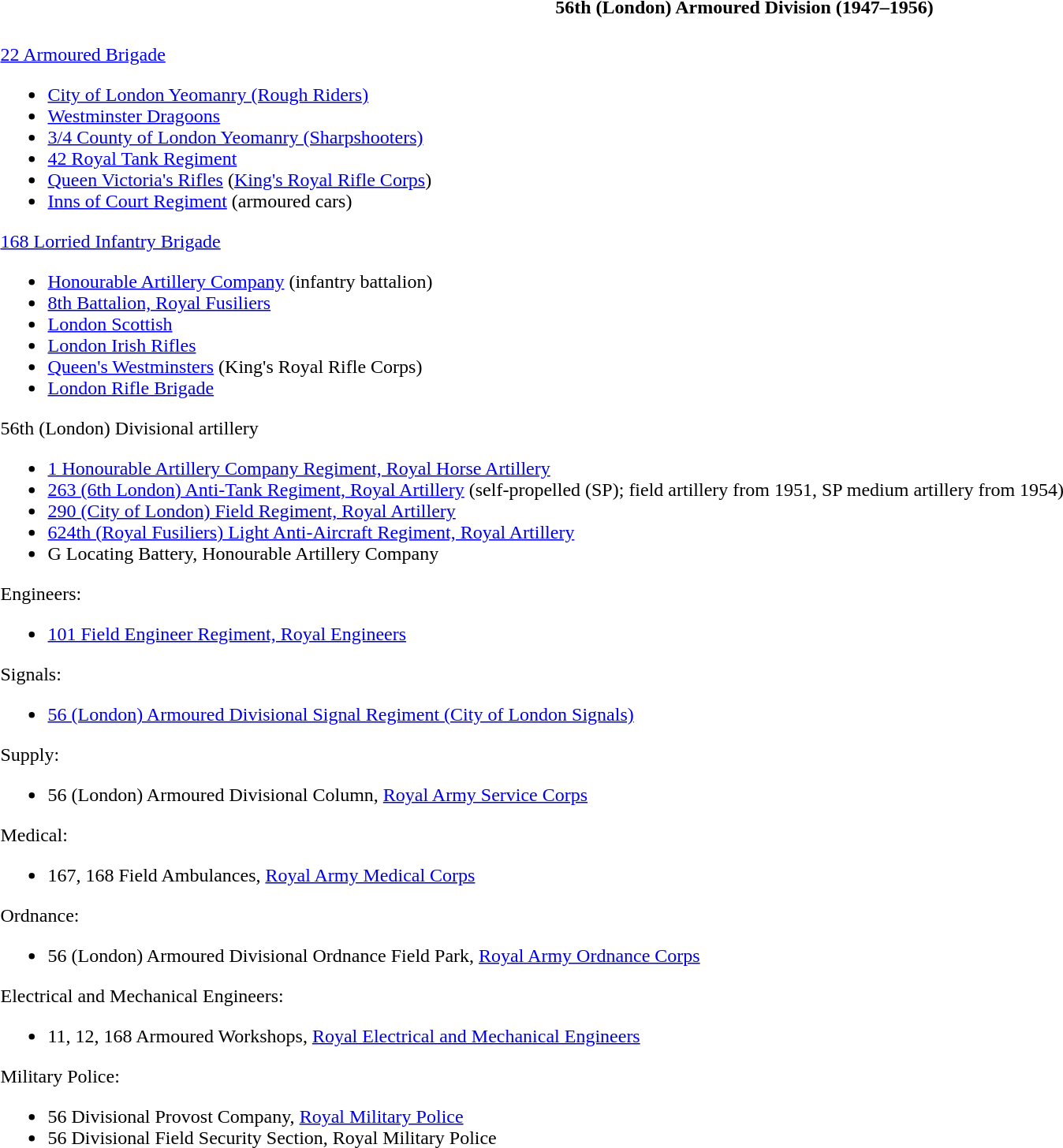<table class="toccolours collapsible collapsed" style="width:100%; background:transparent;">
<tr>
<th colspan=>56th (London) Armoured Division (1947–1956)</th>
</tr>
<tr>
<td colspan="2"><br><a href='#'>22 Armoured Brigade</a><ul><li><a href='#'>City of London Yeomanry (Rough Riders)</a></li><li><a href='#'>Westminster Dragoons</a></li><li><a href='#'>3/4 County of London Yeomanry (Sharpshooters)</a></li><li><a href='#'>42 Royal Tank Regiment</a></li><li><a href='#'>Queen Victoria's Rifles</a> (<a href='#'>King's Royal Rifle Corps</a>)</li><li><a href='#'>Inns of Court Regiment</a> (armoured cars)</li></ul><a href='#'>168 Lorried Infantry Brigade</a><ul><li><a href='#'>Honourable Artillery Company</a> (infantry battalion)</li><li><a href='#'>8th Battalion, Royal Fusiliers</a></li><li><a href='#'>London Scottish</a></li><li><a href='#'>London Irish Rifles</a></li><li><a href='#'>Queen's Westminsters</a> (King's Royal Rifle Corps)</li><li><a href='#'>London Rifle Brigade</a></li></ul>56th (London) Divisional artillery<ul><li><a href='#'>1 Honourable Artillery Company Regiment, Royal Horse Artillery</a></li><li><a href='#'>263 (6th London) Anti-Tank Regiment, Royal Artillery</a> (self-propelled (SP); field artillery from 1951, SP medium artillery from 1954)</li><li><a href='#'>290 (City of London) Field Regiment, Royal Artillery</a></li><li><a href='#'>624th (Royal Fusiliers) Light Anti-Aircraft Regiment, Royal Artillery</a></li><li>G Locating Battery, Honourable Artillery Company</li></ul>Engineers:<ul><li><a href='#'>101 Field Engineer Regiment, Royal Engineers</a></li></ul>Signals:<ul><li><a href='#'>56 (London) Armoured Divisional Signal Regiment (City of London Signals)</a></li></ul>Supply:<ul><li>56 (London) Armoured Divisional Column, <a href='#'>Royal Army Service Corps</a></li></ul>Medical:<ul><li>167, 168 Field Ambulances, <a href='#'>Royal Army Medical Corps</a></li></ul>Ordnance:<ul><li>56 (London) Armoured Divisional Ordnance Field Park, <a href='#'>Royal Army Ordnance Corps</a></li></ul>Electrical and Mechanical Engineers:<ul><li>11, 12, 168 Armoured Workshops, <a href='#'>Royal Electrical and Mechanical Engineers</a></li></ul>Military Police:<ul><li>56 Divisional Provost Company, <a href='#'>Royal Military Police</a></li><li>56 Divisional Field Security Section, Royal Military Police</li></ul></td>
</tr>
</table>
